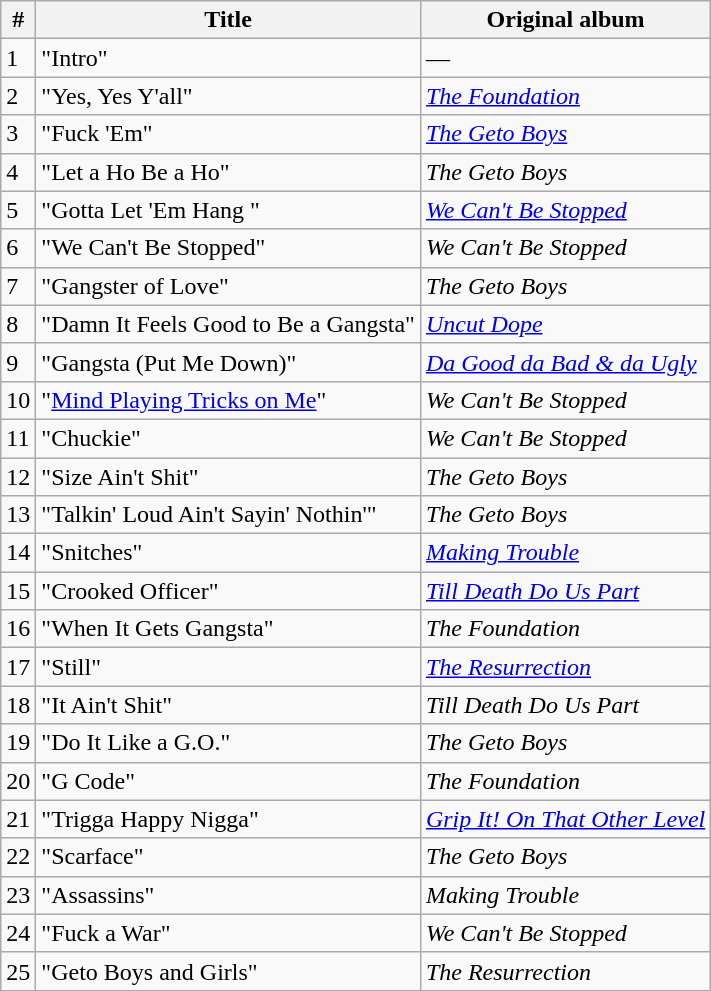<table class="wikitable">
<tr>
<th align="center">#</th>
<th align="center">Title</th>
<th align="center">Original album</th>
</tr>
<tr>
<td>1</td>
<td>"Intro"</td>
<td>—</td>
</tr>
<tr>
<td>2</td>
<td>"Yes, Yes Y'all"</td>
<td><em><a href='#'>The Foundation</a></em></td>
</tr>
<tr>
<td>3</td>
<td>"Fuck 'Em"</td>
<td><em><a href='#'>The Geto Boys</a></em></td>
</tr>
<tr>
<td>4</td>
<td>"Let a Ho Be a Ho"</td>
<td><em>The Geto Boys</em></td>
</tr>
<tr>
<td>5</td>
<td>"Gotta Let 'Em Hang "</td>
<td><em><a href='#'>We Can't Be Stopped</a></em></td>
</tr>
<tr>
<td>6</td>
<td>"We Can't Be Stopped"</td>
<td><em>We Can't Be Stopped</em></td>
</tr>
<tr>
<td>7</td>
<td>"Gangster of Love"</td>
<td><em>The Geto Boys</em></td>
</tr>
<tr>
<td>8</td>
<td>"Damn It Feels Good to Be a Gangsta"</td>
<td><em><a href='#'>Uncut Dope</a></em></td>
</tr>
<tr>
<td>9</td>
<td>"Gangsta (Put Me Down)"</td>
<td><em><a href='#'>Da Good da Bad & da Ugly</a></em></td>
</tr>
<tr>
<td>10</td>
<td>"<a href='#'>Mind Playing Tricks on Me</a>"</td>
<td><em>We Can't Be Stopped</em></td>
</tr>
<tr>
<td>11</td>
<td>"Chuckie"</td>
<td><em>We Can't Be Stopped</em></td>
</tr>
<tr>
<td>12</td>
<td>"Size Ain't Shit"</td>
<td><em>The Geto Boys</em></td>
</tr>
<tr>
<td>13</td>
<td>"Talkin' Loud Ain't Sayin' Nothin'"</td>
<td><em>The Geto Boys</em></td>
</tr>
<tr>
<td>14</td>
<td>"Snitches"</td>
<td><em><a href='#'>Making Trouble</a></em></td>
</tr>
<tr>
<td>15</td>
<td>"Crooked Officer"</td>
<td><em><a href='#'>Till Death Do Us Part</a></em></td>
</tr>
<tr>
<td>16</td>
<td>"When It Gets Gangsta"</td>
<td><em>The Foundation</em></td>
</tr>
<tr>
<td>17</td>
<td>"Still"</td>
<td><em><a href='#'>The Resurrection</a></em></td>
</tr>
<tr>
<td>18</td>
<td>"It Ain't Shit"</td>
<td><em>Till Death Do Us Part</em></td>
</tr>
<tr>
<td>19</td>
<td>"Do It Like a G.O."</td>
<td><em>The Geto Boys</em></td>
</tr>
<tr>
<td>20</td>
<td>"G Code"</td>
<td><em>The Foundation</em></td>
</tr>
<tr>
<td>21</td>
<td>"Trigga Happy Nigga"</td>
<td><em><a href='#'>Grip It! On That Other Level</a></em></td>
</tr>
<tr>
<td>22</td>
<td>"Scarface"</td>
<td><em>The Geto Boys</em></td>
</tr>
<tr>
<td>23</td>
<td>"Assassins"</td>
<td><em>Making Trouble</em></td>
</tr>
<tr>
<td>24</td>
<td>"Fuck a War"</td>
<td><em>We Can't Be Stopped</em></td>
</tr>
<tr>
<td>25</td>
<td>"Geto Boys and Girls"</td>
<td><em>The Resurrection</em></td>
</tr>
</table>
